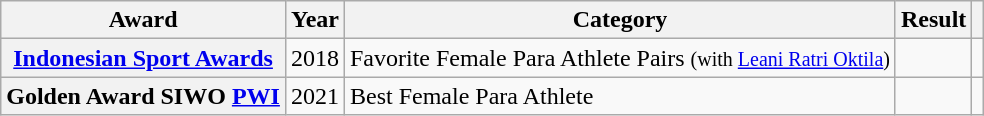<table class="wikitable plainrowheaders sortable">
<tr>
<th scope="col">Award</th>
<th scope="col">Year</th>
<th scope="col">Category</th>
<th scope="col">Result</th>
<th scope="col" class="unsortable"></th>
</tr>
<tr>
<th scope="row"><a href='#'>Indonesian Sport Awards</a></th>
<td>2018</td>
<td>Favorite Female Para Athlete Pairs <small>(with <a href='#'>Leani Ratri Oktila</a>)</small></td>
<td></td>
<td style="text-align:center;"></td>
</tr>
<tr>
<th scope="row">Golden Award SIWO <a href='#'>PWI</a></th>
<td>2021</td>
<td>Best Female Para Athlete</td>
<td></td>
<td style="text-align:center;"></td>
</tr>
</table>
